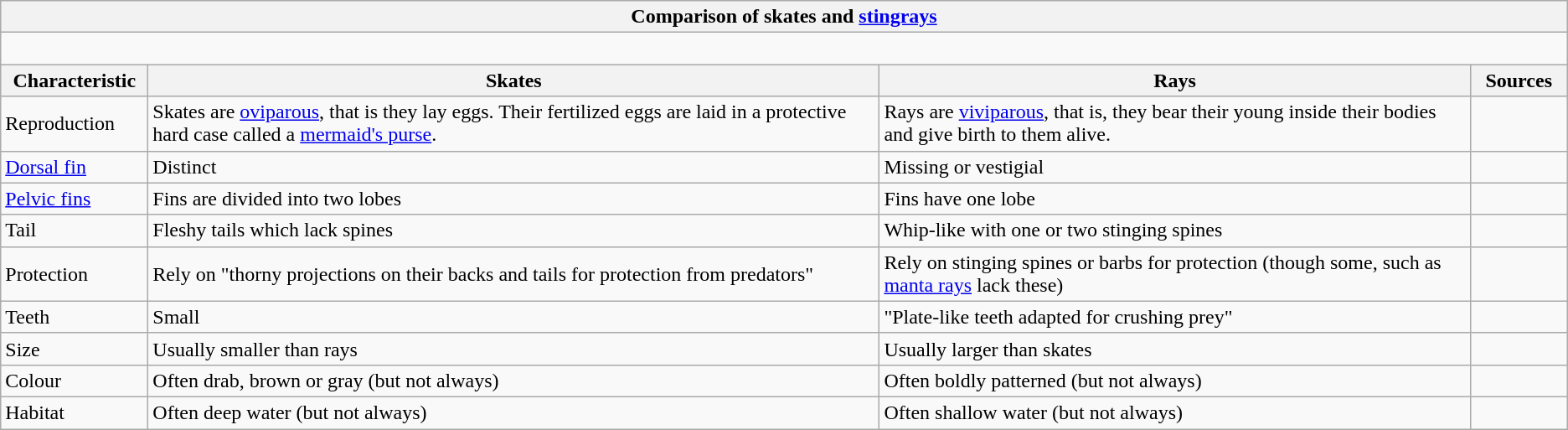<table class="wikitable collapsible expanded">
<tr>
<th style="width:360px;" colspan="4">Comparison of skates and <a href='#'>stingrays</a></th>
</tr>
<tr>
<td style="width:360px;" colspan="4"><br>

</td>
</tr>
<tr>
<th style="width:110px;">Characteristic</th>
<th>Skates</th>
<th>Rays</th>
<th style="width:70px;">Sources</th>
</tr>
<tr>
<td>Reproduction</td>
<td>Skates are <a href='#'>oviparous</a>, that is they lay eggs. Their fertilized eggs are laid in a protective hard case called a <a href='#'>mermaid's purse</a>.</td>
<td valign=top>Rays are <a href='#'>viviparous</a>, that is, they bear their young inside their bodies and give birth to them alive.</td>
<td align=center></td>
</tr>
<tr>
<td><a href='#'>Dorsal fin</a></td>
<td>Distinct</td>
<td>Missing or vestigial</td>
<td align=center></td>
</tr>
<tr>
<td><a href='#'>Pelvic fins</a></td>
<td>Fins are divided into two lobes</td>
<td>Fins have one lobe</td>
<td align=center></td>
</tr>
<tr>
<td>Tail</td>
<td>Fleshy tails which lack spines</td>
<td>Whip-like with one or two stinging spines</td>
<td align=center></td>
</tr>
<tr>
<td>Protection</td>
<td>Rely on "thorny projections on their backs and tails for protection from predators"</td>
<td>Rely on stinging spines or barbs for protection (though some, such as <a href='#'>manta rays</a> lack these)</td>
<td align=center></td>
</tr>
<tr>
<td>Teeth</td>
<td>Small</td>
<td>"Plate-like teeth adapted for crushing prey"</td>
<td align=center></td>
</tr>
<tr>
<td>Size</td>
<td>Usually smaller than rays</td>
<td>Usually larger than skates</td>
<td align=center></td>
</tr>
<tr>
<td>Colour</td>
<td>Often drab, brown or gray (but not always)</td>
<td>Often boldly patterned (but not always)</td>
<td align=center></td>
</tr>
<tr>
<td>Habitat</td>
<td>Often deep water (but not always)</td>
<td>Often shallow water (but not always)</td>
<td align=center></td>
</tr>
</table>
